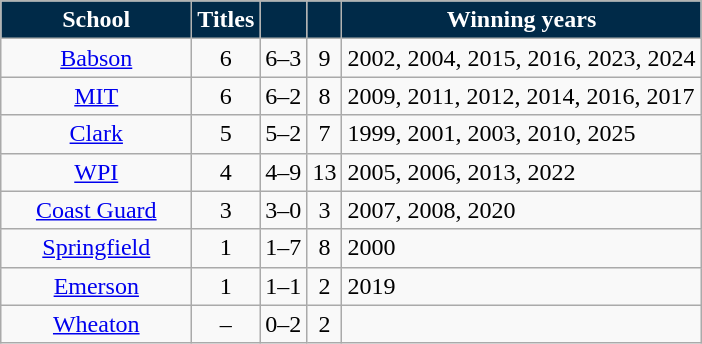<table class="wikitable sortable" style="text-align:center;">
<tr>
<th width=120px style= "background:#002A48; color:white; border:1px solid #B2B3B2">School</th>
<th style= "background:#002A48; color:white; border:1px solid #B2B3B2">Titles</th>
<th style= "background:#002A48; color:white; border:1px solid #B2B3B2"></th>
<th style= "background:#002A48; color:white; border:1px solid #B2B3B2"></th>
<th style= "background:#002A48; color:white; border:1px solid #B2B3B2" class=unsortable>Winning years</th>
</tr>
<tr>
<td><a href='#'>Babson</a></td>
<td>6</td>
<td>6–3</td>
<td>9</td>
<td align=left>2002, 2004, 2015, 2016, 2023, 2024</td>
</tr>
<tr>
<td><a href='#'>MIT</a></td>
<td>6</td>
<td>6–2</td>
<td>8</td>
<td align=left>2009, 2011, 2012, 2014, 2016, 2017</td>
</tr>
<tr>
<td><a href='#'>Clark</a></td>
<td>5</td>
<td>5–2</td>
<td>7</td>
<td align=left>1999, 2001, 2003, 2010, 2025</td>
</tr>
<tr>
<td><a href='#'>WPI</a></td>
<td>4</td>
<td>4–9</td>
<td>13</td>
<td align=left>2005, 2006, 2013, 2022</td>
</tr>
<tr>
<td><a href='#'>Coast Guard</a></td>
<td>3</td>
<td>3–0</td>
<td>3</td>
<td align=left>2007, 2008, 2020</td>
</tr>
<tr>
<td><a href='#'>Springfield</a></td>
<td>1</td>
<td>1–7</td>
<td>8</td>
<td align=left>2000</td>
</tr>
<tr>
<td><a href='#'>Emerson</a></td>
<td>1</td>
<td>1–1</td>
<td>2</td>
<td align=left>2019</td>
</tr>
<tr>
<td><a href='#'>Wheaton</a></td>
<td>–</td>
<td>0–2</td>
<td>2</td>
<td align=left></td>
</tr>
</table>
